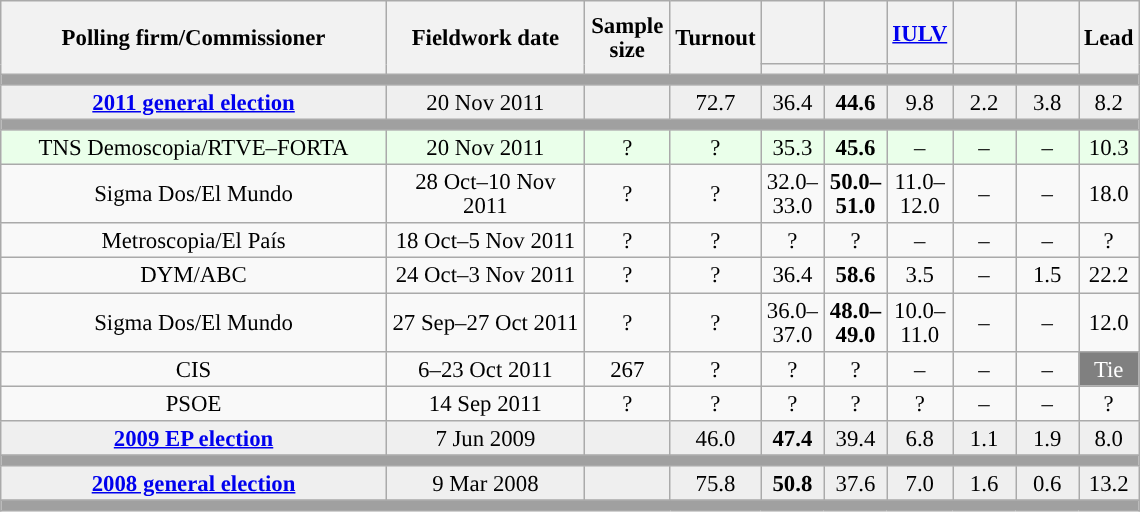<table class="wikitable collapsible collapsed" style="text-align:center; font-size:95%; line-height:16px;">
<tr style="height:42px;">
<th style="width:250px;" rowspan="2">Polling firm/Commissioner</th>
<th style="width:125px;" rowspan="2">Fieldwork date</th>
<th style="width:50px;" rowspan="2">Sample size</th>
<th style="width:45px;" rowspan="2">Turnout</th>
<th style="width:35px;"></th>
<th style="width:35px;"></th>
<th style="width:35px;"><a href='#'>IULV</a></th>
<th style="width:35px;"></th>
<th style="width:35px;"></th>
<th style="width:30px;" rowspan="2">Lead</th>
</tr>
<tr>
<th style="color:inherit;background:"></th>
<th style="color:inherit;background:"></th>
<th style="color:inherit;background:"></th>
<th style="color:inherit;background:"></th>
<th style="color:inherit;background:"></th>
</tr>
<tr>
<td colspan="10" style="background:#A0A0A0"></td>
</tr>
<tr style="background:#EFEFEF;">
<td><strong><a href='#'>2011 general election</a></strong></td>
<td>20 Nov 2011</td>
<td></td>
<td>72.7</td>
<td>36.4<br></td>
<td><strong>44.6</strong><br></td>
<td>9.8<br></td>
<td>2.2<br></td>
<td>3.8<br></td>
<td style="background:">8.2</td>
</tr>
<tr>
<td colspan="10" style="background:#A0A0A0"></td>
</tr>
<tr style="background:#EAFFEA;">
<td>TNS Demoscopia/RTVE–FORTA</td>
<td>20 Nov 2011</td>
<td>?</td>
<td>?</td>
<td>35.3<br></td>
<td><strong>45.6</strong><br></td>
<td>–</td>
<td>–</td>
<td>–</td>
<td style="background:">10.3</td>
</tr>
<tr>
<td>Sigma Dos/El Mundo</td>
<td>28 Oct–10 Nov 2011</td>
<td>?</td>
<td>?</td>
<td>32.0–<br>33.0<br></td>
<td><strong>50.0–<br>51.0</strong><br></td>
<td>11.0–<br>12.0<br></td>
<td>–</td>
<td>–</td>
<td style="background:">18.0</td>
</tr>
<tr>
<td>Metroscopia/El País</td>
<td>18 Oct–5 Nov 2011</td>
<td>?</td>
<td>?</td>
<td>?<br></td>
<td>?<br></td>
<td>–</td>
<td>–</td>
<td>–</td>
<td style="background:">?</td>
</tr>
<tr>
<td>DYM/ABC</td>
<td>24 Oct–3 Nov 2011</td>
<td>?</td>
<td>?</td>
<td>36.4<br></td>
<td><strong>58.6</strong><br></td>
<td>3.5<br></td>
<td>–</td>
<td>1.5<br></td>
<td style="background:">22.2</td>
</tr>
<tr>
<td>Sigma Dos/El Mundo</td>
<td>27 Sep–27 Oct 2011</td>
<td>?</td>
<td>?</td>
<td>36.0–<br>37.0<br></td>
<td><strong>48.0–<br>49.0</strong><br></td>
<td>10.0–<br>11.0<br></td>
<td>–</td>
<td>–</td>
<td style="background:">12.0</td>
</tr>
<tr>
<td>CIS</td>
<td>6–23 Oct 2011</td>
<td>267</td>
<td>?</td>
<td>?<br></td>
<td>?<br></td>
<td>–</td>
<td>–</td>
<td>–</td>
<td style="background:gray; color:white;">Tie</td>
</tr>
<tr>
<td>PSOE</td>
<td>14 Sep 2011</td>
<td>?</td>
<td>?</td>
<td>?<br></td>
<td>?<br></td>
<td>?<br></td>
<td>–</td>
<td>–</td>
<td style="background:">?</td>
</tr>
<tr style="background:#EFEFEF;">
<td><strong><a href='#'>2009 EP election</a></strong></td>
<td>7 Jun 2009</td>
<td></td>
<td>46.0</td>
<td><strong>47.4</strong><br></td>
<td>39.4<br></td>
<td>6.8<br></td>
<td>1.1<br></td>
<td>1.9<br></td>
<td style="background:">8.0</td>
</tr>
<tr>
<td colspan="10" style="background:#A0A0A0"></td>
</tr>
<tr style="background:#EFEFEF;">
<td><strong><a href='#'>2008 general election</a></strong></td>
<td>9 Mar 2008</td>
<td></td>
<td>75.8</td>
<td><strong>50.8</strong><br></td>
<td>37.6<br></td>
<td>7.0<br></td>
<td>1.6<br></td>
<td>0.6<br></td>
<td style="background:">13.2</td>
</tr>
<tr>
<td colspan="10" style="background:#A0A0A0"></td>
</tr>
</table>
